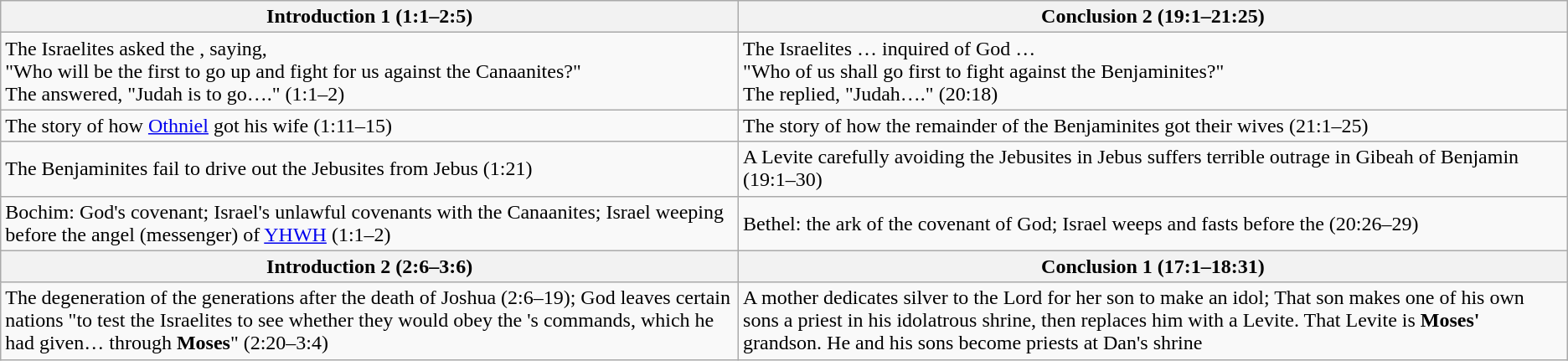<table class=wikitable>
<tr>
<th>Introduction 1 (1:1–2:5)</th>
<th>Conclusion 2 (19:1–21:25)</th>
</tr>
<tr>
<td>The Israelites asked the , saying,<br>"Who will be the first to go up and fight for us against the Canaanites?"<br>The  answered, "Judah is to go…." (1:1–2)</td>
<td>The Israelites … inquired of God …<br>"Who of us shall go first to fight against the Benjaminites?"<br>The  replied, "Judah…." (20:18)</td>
</tr>
<tr>
<td>The story of how <a href='#'>Othniel</a> got his wife (1:11–15)</td>
<td>The story of how the remainder of the Benjaminites got their wives (21:1–25)</td>
</tr>
<tr>
<td>The Benjaminites fail to drive out the Jebusites from Jebus (1:21)</td>
<td>A Levite carefully avoiding the Jebusites in Jebus suffers terrible outrage in Gibeah of Benjamin (19:1–30)</td>
</tr>
<tr>
<td>Bochim: God's covenant; Israel's unlawful covenants with the Canaanites; Israel weeping before the angel (messenger) of <a href='#'>YHWH</a> (1:1–2)</td>
<td>Bethel: the ark of the covenant of God; Israel weeps and fasts before the  (20:26–29)</td>
</tr>
<tr>
<th>Introduction 2 (2:6–3:6)</th>
<th>Conclusion 1 (17:1–18:31)</th>
</tr>
<tr>
<td>The degeneration of the generations after the death of Joshua (2:6–19); God leaves certain nations "to test the Israelites to see whether they would obey the 's commands, which he had given… through <strong>Moses</strong>" (2:20–3:4)</td>
<td>A mother dedicates silver to the Lord for her son to make an idol; That son makes one of his own sons a priest in his idolatrous shrine, then replaces him with a Levite. That Levite is <strong>Moses' </strong>grandson. He and his sons become priests at Dan's shrine</td>
</tr>
</table>
